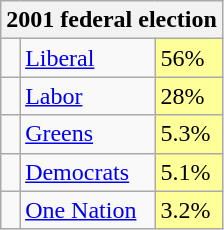<table class="wikitable">
<tr>
<th colspan="3">2001 federal election</th>
</tr>
<tr>
<td> </td>
<td><a href='#'>Liberal</a></td>
<td bgcolor="FFFF99">56%</td>
</tr>
<tr>
<td> </td>
<td><a href='#'>Labor</a></td>
<td bgcolor="FFFF99">28%</td>
</tr>
<tr>
<td> </td>
<td><a href='#'>Greens</a></td>
<td bgcolor="FFFF99">5.3%</td>
</tr>
<tr>
<td> </td>
<td><a href='#'>Democrats</a></td>
<td bgcolor="FFFF99">5.1%</td>
</tr>
<tr>
<td> </td>
<td><a href='#'>One Nation</a></td>
<td bgcolor="FFFF99">3.2%</td>
</tr>
</table>
